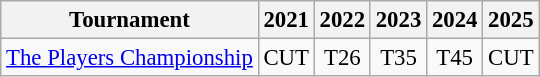<table class="wikitable" style="font-size:95%;text-align:center;">
<tr>
<th>Tournament</th>
<th>2021</th>
<th>2022</th>
<th>2023</th>
<th>2024</th>
<th>2025</th>
</tr>
<tr>
<td align=left><a href='#'>The Players Championship</a></td>
<td>CUT</td>
<td>T26</td>
<td>T35</td>
<td>T45</td>
<td>CUT</td>
</tr>
</table>
